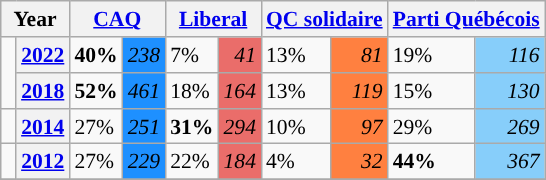<table class="wikitable" style="float:right; width:400; font-size:90%; margin-left:1em;">
<tr>
<th colspan="2" scope="col">Year</th>
<th colspan="2" scope="col"><a href='#'>CAQ</a></th>
<th colspan="2" scope="col"><a href='#'>Liberal</a></th>
<th colspan="2" scope="col"><a href='#'>QC solidaire</a></th>
<th colspan="2" scope="col"><a href='#'>Parti Québécois</a></th>
</tr>
<tr>
<td rowspan="2" style="width: 0.25em; background-color: "></td>
<th><a href='#'>2022</a></th>
<td><strong>40%</strong></td>
<td style="text-align:right; background:#1E90FF;"><em>238</em></td>
<td>7%</td>
<td style="text-align:right; background:#EA6D6A;"><em>41</em></td>
<td>13%</td>
<td style="text-align:right; background:#FF8040;"><em>81</em></td>
<td>19%</td>
<td style="text-align:right; background:#87CEFA;"><em>116</em></td>
</tr>
<tr>
<th><a href='#'>2018</a></th>
<td><strong>52%</strong></td>
<td style="text-align:right; background:#1E90FF;"><em>461</em></td>
<td>18%</td>
<td style="text-align:right; background:#EA6D6A;"><em>164</em></td>
<td>13%</td>
<td style="text-align:right; background:#FF8040;"><em>119</em></td>
<td>15%</td>
<td style="text-align:right; background:#87CEFA;"><em>130</em></td>
</tr>
<tr>
<td style="width: 0.25em; background-color: "></td>
<th><a href='#'>2014</a></th>
<td>27%</td>
<td style="text-align:right; background:#1E90FF;"><em>251</em></td>
<td><strong>31%</strong></td>
<td style="text-align:right; background:#EA6D6A;"><em>294</em></td>
<td>10%</td>
<td style="text-align:right; background:#FF8040;"><em>97</em></td>
<td>29%</td>
<td style="text-align:right; background:#87CEFA;"><em>269</em></td>
</tr>
<tr>
<td style="width: 0.25em; background-color: "></td>
<th><a href='#'>2012</a></th>
<td>27%</td>
<td style="text-align:right; background:#1E90FF;"><em>229</em></td>
<td>22%</td>
<td style="text-align:right; background:#EA6D6A;"><em>184</em></td>
<td>4%</td>
<td style="text-align:right; background:#FF8040;"><em>32</em></td>
<td><strong>44%</strong></td>
<td style="text-align:right; background:#87CEFA;"><em>367</em></td>
</tr>
<tr>
</tr>
</table>
